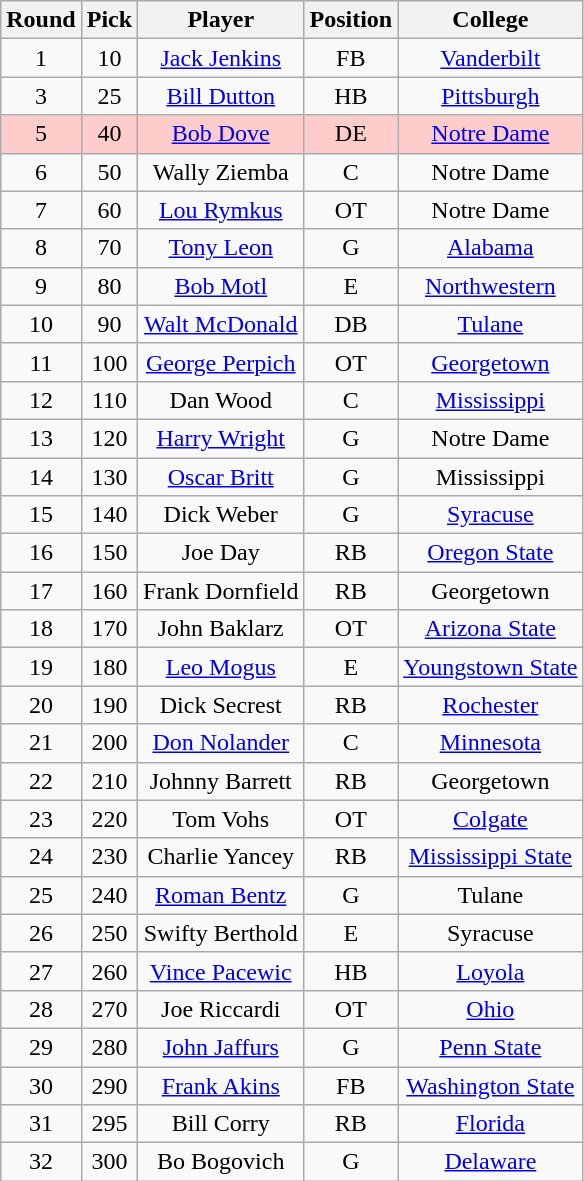<table class="wikitable sortable sortable"  style="text-align:center;">
<tr>
<th>Round</th>
<th>Pick</th>
<th>Player</th>
<th>Position</th>
<th>College</th>
</tr>
<tr>
<td>1</td>
<td>10</td>
<td><a href='#'>Jack Jenkins</a></td>
<td>FB</td>
<td><a href='#'>Vanderbilt</a></td>
</tr>
<tr>
<td>3</td>
<td>25</td>
<td><a href='#'>Bill Dutton</a></td>
<td>HB</td>
<td><a href='#'>Pittsburgh</a></td>
</tr>
<tr style="background:#fcc;">
<td>5</td>
<td>40</td>
<td><a href='#'>Bob Dove</a></td>
<td>DE</td>
<td><a href='#'>Notre Dame</a></td>
</tr>
<tr>
<td>6</td>
<td>50</td>
<td>Wally Ziemba</td>
<td>C</td>
<td>Notre Dame</td>
</tr>
<tr>
<td>7</td>
<td>60</td>
<td><a href='#'>Lou Rymkus</a></td>
<td>OT</td>
<td>Notre Dame</td>
</tr>
<tr>
<td>8</td>
<td>70</td>
<td><a href='#'>Tony Leon</a></td>
<td>G</td>
<td><a href='#'>Alabama</a></td>
</tr>
<tr>
<td>9</td>
<td>80</td>
<td><a href='#'>Bob Motl</a></td>
<td>E</td>
<td><a href='#'>Northwestern</a></td>
</tr>
<tr>
<td>10</td>
<td>90</td>
<td><a href='#'>Walt McDonald</a></td>
<td>DB</td>
<td><a href='#'>Tulane</a></td>
</tr>
<tr>
<td>11</td>
<td>100</td>
<td><a href='#'>George Perpich</a></td>
<td>OT</td>
<td><a href='#'>Georgetown</a></td>
</tr>
<tr>
<td>12</td>
<td>110</td>
<td>Dan Wood</td>
<td>C</td>
<td><a href='#'>Mississippi</a></td>
</tr>
<tr>
<td>13</td>
<td>120</td>
<td><a href='#'>Harry Wright</a></td>
<td>G</td>
<td>Notre Dame</td>
</tr>
<tr>
<td>14</td>
<td>130</td>
<td><a href='#'>Oscar Britt</a></td>
<td>G</td>
<td>Mississippi</td>
</tr>
<tr>
<td>15</td>
<td>140</td>
<td>Dick Weber</td>
<td>G</td>
<td><a href='#'>Syracuse</a></td>
</tr>
<tr>
<td>16</td>
<td>150</td>
<td>Joe Day</td>
<td>RB</td>
<td><a href='#'>Oregon State</a></td>
</tr>
<tr>
<td>17</td>
<td>160</td>
<td>Frank Dornfield</td>
<td>RB</td>
<td>Georgetown</td>
</tr>
<tr>
<td>18</td>
<td>170</td>
<td>John Baklarz</td>
<td>OT</td>
<td><a href='#'>Arizona State</a></td>
</tr>
<tr>
<td>19</td>
<td>180</td>
<td><a href='#'>Leo Mogus</a></td>
<td>E</td>
<td><a href='#'>Youngstown State</a></td>
</tr>
<tr>
<td>20</td>
<td>190</td>
<td>Dick Secrest</td>
<td>RB</td>
<td><a href='#'>Rochester</a></td>
</tr>
<tr>
<td>21</td>
<td>200</td>
<td><a href='#'>Don Nolander</a></td>
<td>C</td>
<td><a href='#'>Minnesota</a></td>
</tr>
<tr>
<td>22</td>
<td>210</td>
<td>Johnny Barrett</td>
<td>RB</td>
<td>Georgetown</td>
</tr>
<tr>
<td>23</td>
<td>220</td>
<td>Tom Vohs</td>
<td>OT</td>
<td><a href='#'>Colgate</a></td>
</tr>
<tr>
<td>24</td>
<td>230</td>
<td>Charlie Yancey</td>
<td>RB</td>
<td><a href='#'>Mississippi State</a></td>
</tr>
<tr>
<td>25</td>
<td>240</td>
<td><a href='#'>Roman Bentz</a></td>
<td>G</td>
<td>Tulane</td>
</tr>
<tr>
<td>26</td>
<td>250</td>
<td>Swifty Berthold</td>
<td>E</td>
<td>Syracuse</td>
</tr>
<tr>
<td>27</td>
<td>260</td>
<td><a href='#'>Vince Pacewic</a></td>
<td>HB</td>
<td><a href='#'>Loyola</a></td>
</tr>
<tr>
<td>28</td>
<td>270</td>
<td>Joe Riccardi</td>
<td>OT</td>
<td><a href='#'>Ohio</a></td>
</tr>
<tr>
<td>29</td>
<td>280</td>
<td><a href='#'>John Jaffurs</a></td>
<td>G</td>
<td><a href='#'>Penn State</a></td>
</tr>
<tr>
<td>30</td>
<td>290</td>
<td><a href='#'>Frank Akins</a></td>
<td>FB</td>
<td><a href='#'>Washington State</a></td>
</tr>
<tr>
<td>31</td>
<td>295</td>
<td>Bill Corry</td>
<td>RB</td>
<td><a href='#'>Florida</a></td>
</tr>
<tr>
<td>32</td>
<td>300</td>
<td>Bo Bogovich</td>
<td>G</td>
<td><a href='#'>Delaware</a></td>
</tr>
</table>
